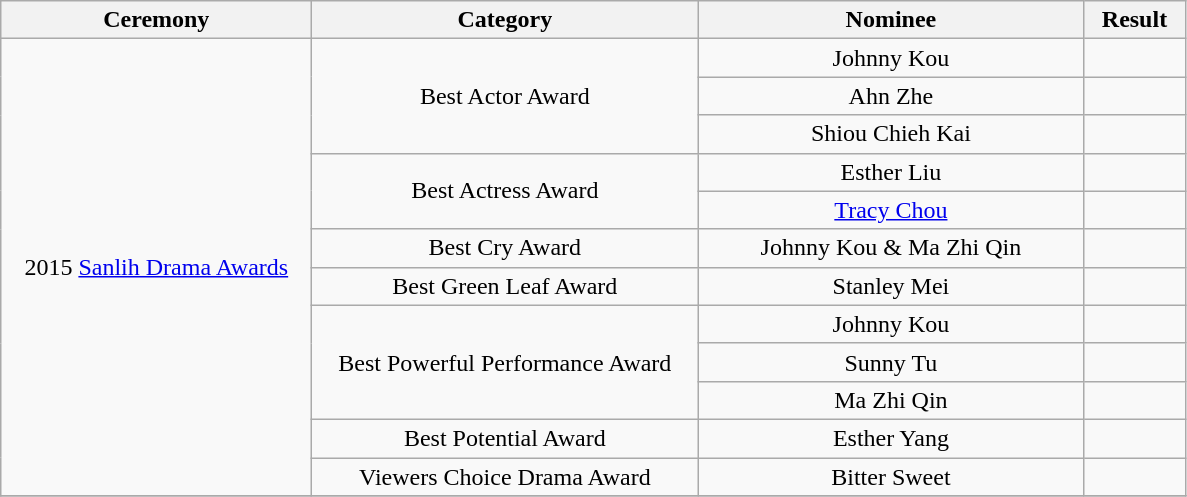<table class="wikitable" style="text-align:center;">
<tr>
<th style="width:200px;">Ceremony</th>
<th style="width:250px;">Category</th>
<th style="width:250px;">Nominee</th>
<th style="width:60px;">Result</th>
</tr>
<tr>
<td rowspan=12>2015 <a href='#'>Sanlih Drama Awards</a></td>
<td rowspan=3>Best Actor Award</td>
<td>Johnny Kou</td>
<td></td>
</tr>
<tr>
<td>Ahn Zhe</td>
<td></td>
</tr>
<tr>
<td>Shiou Chieh Kai</td>
<td></td>
</tr>
<tr>
<td rowspan=2>Best Actress Award</td>
<td>Esther Liu</td>
<td></td>
</tr>
<tr>
<td><a href='#'>Tracy Chou</a></td>
<td></td>
</tr>
<tr>
<td>Best Cry Award</td>
<td>Johnny Kou & Ma Zhi Qin</td>
<td></td>
</tr>
<tr>
<td>Best Green Leaf Award</td>
<td>Stanley Mei</td>
<td></td>
</tr>
<tr>
<td rowspan=3>Best Powerful Performance Award</td>
<td>Johnny Kou</td>
<td></td>
</tr>
<tr>
<td>Sunny Tu</td>
<td></td>
</tr>
<tr>
<td>Ma Zhi Qin</td>
<td></td>
</tr>
<tr>
<td>Best Potential Award</td>
<td>Esther Yang</td>
<td></td>
</tr>
<tr>
<td>Viewers Choice Drama Award</td>
<td>Bitter Sweet</td>
<td></td>
</tr>
<tr>
</tr>
</table>
